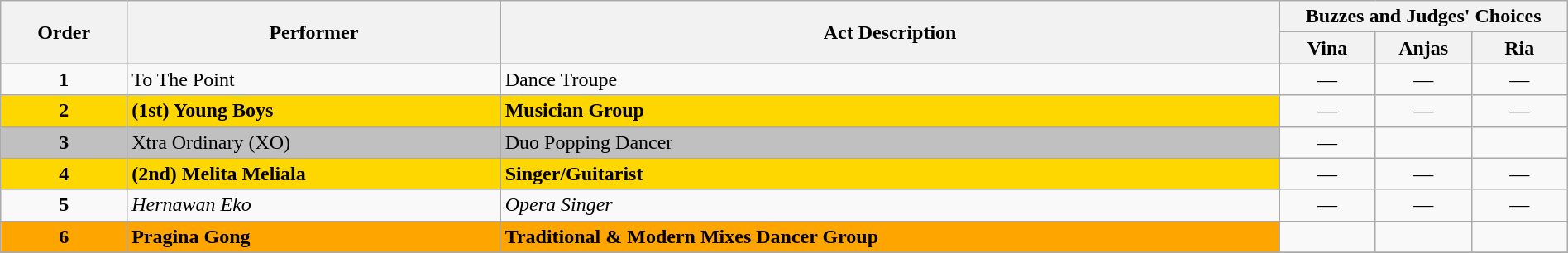<table class="wikitable" style="width:100%;">
<tr>
<th rowspan=2>Order</th>
<th rowspan=2>Performer</th>
<th rowspan=2>Act Description</th>
<th colspan=3>Buzzes and Judges' Choices</th>
</tr>
<tr>
<th width="70">Vina</th>
<th width="70">Anjas</th>
<th width="70">Ria</th>
</tr>
<tr>
<td align="center"><strong>1</strong></td>
<td>To The Point</td>
<td>Dance Troupe</td>
<td align="center">—</td>
<td align="center">—</td>
<td align="center">—</td>
</tr>
<tr>
<td style="background:gold;" align="center"><strong>2</strong></td>
<td style="background:gold;"><strong>(1st) Young Boys</strong></td>
<td style="background:gold;"><strong>Musician Group</strong></td>
<td align="center">—</td>
<td align="center">—</td>
<td align="center">—</td>
</tr>
<tr>
<td style="background:silver;" align="center"><strong>3</strong></td>
<td style="background:silver;">Xtra Ordinary (XO)</td>
<td style="background:silver;">Duo Popping Dancer</td>
<td align="center">—</td>
<td style="text-align:center;"></td>
<td style="text-align:center;"></td>
</tr>
<tr>
<td style="background:gold;" align="center"><strong>4</strong></td>
<td style="background:gold;"><strong>(2nd) Melita Meliala</strong></td>
<td style="background:gold;"><strong>Singer/Guitarist</strong></td>
<td align="center">—</td>
<td align="center">—</td>
<td align="center">—</td>
</tr>
<tr>
<td align="center"><strong>5</strong></td>
<td><em>Hernawan Eko</em></td>
<td><em>Opera Singer</em></td>
<td align="center">—</td>
<td align="center">—</td>
<td align="center">—</td>
</tr>
<tr>
<td style="background:orange;" align="center"><strong>6</strong></td>
<td style="background:orange;"><strong>Pragina Gong</strong></td>
<td style="background:orange;"><strong>Traditional & Modern Mixes Dancer Group</strong></td>
<td style="text-align:center;"></td>
<td style="text-align:center;"></td>
<td style="text-align:center;"></td>
</tr>
<tr>
</tr>
</table>
